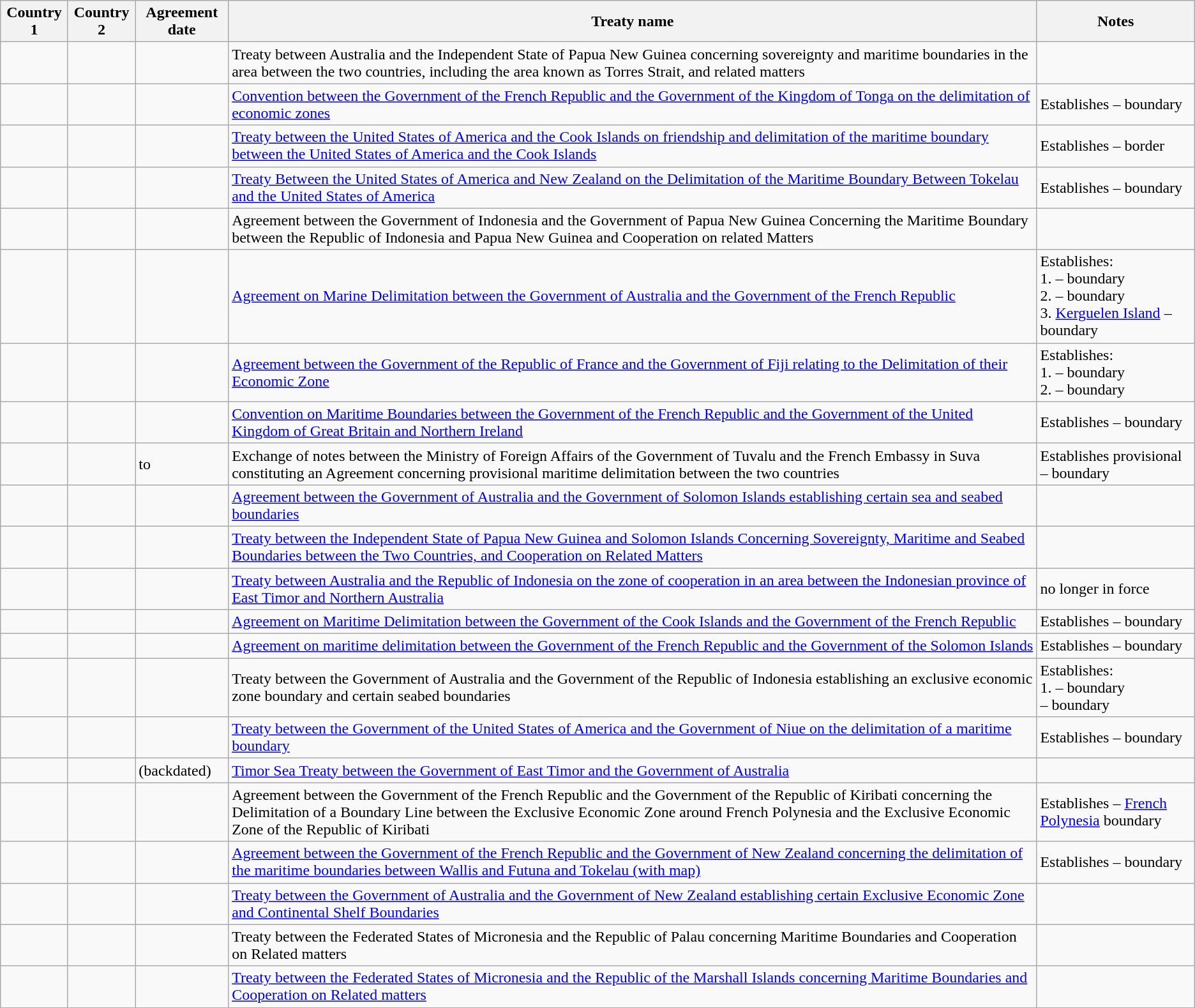<table class="wikitable sortable">
<tr>
<th>Country 1</th>
<th>Country 2</th>
<th>Agreement date</th>
<th>Treaty name</th>
<th>Notes</th>
</tr>
<tr>
<td></td>
<td></td>
<td></td>
<td>Treaty between Australia and the Independent State of Papua New Guinea concerning sovereignty and maritime boundaries in the area between the two countries, including the area known as Torres Strait, and related matters</td>
<td></td>
</tr>
<tr>
<td></td>
<td></td>
<td></td>
<td><a href='#'>Convention between the Government of the French Republic and the Government of the Kingdom of Tonga on the delimitation of economic zones</a></td>
<td>Establishes  –  boundary</td>
</tr>
<tr>
<td></td>
<td></td>
<td></td>
<td><a href='#'>Treaty between the United States of America and the Cook Islands on friendship and delimitation of the maritime boundary between the United States of America and the Cook Islands</a></td>
<td>Establishes  –  border</td>
</tr>
<tr>
<td></td>
<td></td>
<td></td>
<td><a href='#'>Treaty Between the United States of America and New Zealand on the Delimitation of the Maritime Boundary Between Tokelau and the United States of America</a></td>
<td>Establishes  –  boundary</td>
</tr>
<tr>
<td></td>
<td></td>
<td></td>
<td>Agreement between the Government of Indonesia and the Government of Papua New Guinea Concerning the Maritime Boundary between the Republic of Indonesia and Papua New Guinea and Cooperation on related Matters</td>
<td></td>
</tr>
<tr>
<td></td>
<td></td>
<td></td>
<td><a href='#'>Agreement on Marine Delimitation between the Government of Australia and the Government of the French Republic</a></td>
<td>Establishes:<br>1.  –  boundary<br>2. –  boundary<br>3.  <a href='#'>Kerguelen Island</a> –  boundary</td>
</tr>
<tr>
<td></td>
<td></td>
<td></td>
<td><a href='#'>Agreement between the Government of the Republic of France and the Government of Fiji relating to the Delimitation of their Economic Zone</a></td>
<td>Establishes:<br>1.  –  boundary<br>2.  –  boundary</td>
</tr>
<tr>
<td></td>
<td></td>
<td></td>
<td><a href='#'>Convention on Maritime Boundaries between the Government of the French Republic and the Government of the United Kingdom of Great Britain and Northern Ireland</a></td>
<td>Establishes  –  boundary</td>
</tr>
<tr>
<td></td>
<td></td>
<td> to </td>
<td>Exchange of notes between the Ministry of Foreign Affairs of the Government of Tuvalu and the French Embassy in Suva constituting an Agreement concerning provisional maritime delimitation between the two countries</td>
<td>Establishes provisional  –  boundary</td>
</tr>
<tr>
<td></td>
<td></td>
<td></td>
<td><a href='#'>Agreement between the Government of Australia and the Government of Solomon Islands establishing certain sea and seabed boundaries</a></td>
<td></td>
</tr>
<tr>
<td></td>
<td></td>
<td></td>
<td><a href='#'>Treaty between the Independent State of Papua New Guinea and Solomon Islands Concerning Sovereignty, Maritime and Seabed Boundaries between the Two Countries, and Cooperation on Related Matters</a></td>
<td></td>
</tr>
<tr>
<td></td>
<td></td>
<td></td>
<td><a href='#'>Treaty between Australia and the Republic of Indonesia on the zone of cooperation in an area between the Indonesian province of East Timor and Northern Australia</a></td>
<td>no longer in force</td>
</tr>
<tr>
<td></td>
<td></td>
<td></td>
<td><a href='#'>Agreement on Maritime Delimitation between the Government of the Cook Islands and the Government of the French Republic</a></td>
<td>Establishes  –  boundary</td>
</tr>
<tr>
<td></td>
<td></td>
<td></td>
<td><a href='#'>Agreement on maritime delimitation between the Government of the French Republic and the Government of the Solomon Islands</a></td>
<td>Establishes  –  boundary</td>
</tr>
<tr>
<td></td>
<td></td>
<td></td>
<td>Treaty between the Government of Australia and the Government of the Republic of Indonesia establishing an exclusive economic zone boundary and certain seabed boundaries</td>
<td>Establishes:<br>1.  –  boundary<br> –  boundary</td>
</tr>
<tr>
<td></td>
<td></td>
<td></td>
<td><a href='#'>Treaty between the Government of the United States of America and the Government of Niue on the delimitation of a maritime boundary</a></td>
<td>Establishes  –  boundary</td>
</tr>
<tr>
<td></td>
<td></td>
<td> (backdated)</td>
<td><a href='#'>Timor Sea Treaty between the Government of East Timor and the Government of Australia</a></td>
<td></td>
</tr>
<tr>
<td></td>
<td></td>
<td></td>
<td>Agreement between the Government of the French Republic and the Government of the Republic of Kiribati concerning the Delimitation of a Boundary Line between the Exclusive Economic Zone around French Polynesia and the Exclusive Economic Zone of the Republic of Kiribati</td>
<td>Establishes  –  <a href='#'>French Polynesia</a> boundary</td>
</tr>
<tr>
<td></td>
<td></td>
<td></td>
<td><a href='#'>Agreement between the Government of the French Republic and the Government of New Zealand concerning the delimitation of the maritime boundaries between Wallis and Futuna and Tokelau (with map)</a></td>
<td>Establishes  –  boundary</td>
</tr>
<tr>
<td></td>
<td></td>
<td></td>
<td><a href='#'>Treaty between the Government of Australia and the Government of New Zealand establishing certain Exclusive Economic Zone and Continental Shelf Boundaries</a></td>
<td></td>
</tr>
<tr>
<td></td>
<td></td>
<td></td>
<td>Treaty between the Federated States of Micronesia and the Republic of Palau concerning Maritime Boundaries and Cooperation on Related matters</td>
<td></td>
</tr>
<tr>
<td></td>
<td></td>
<td></td>
<td><a href='#'>Treaty between the Federated States of Micronesia and the Republic of the Marshall Islands concerning Maritime Boundaries and Cooperation on Related matters</a></td>
<td></td>
</tr>
</table>
